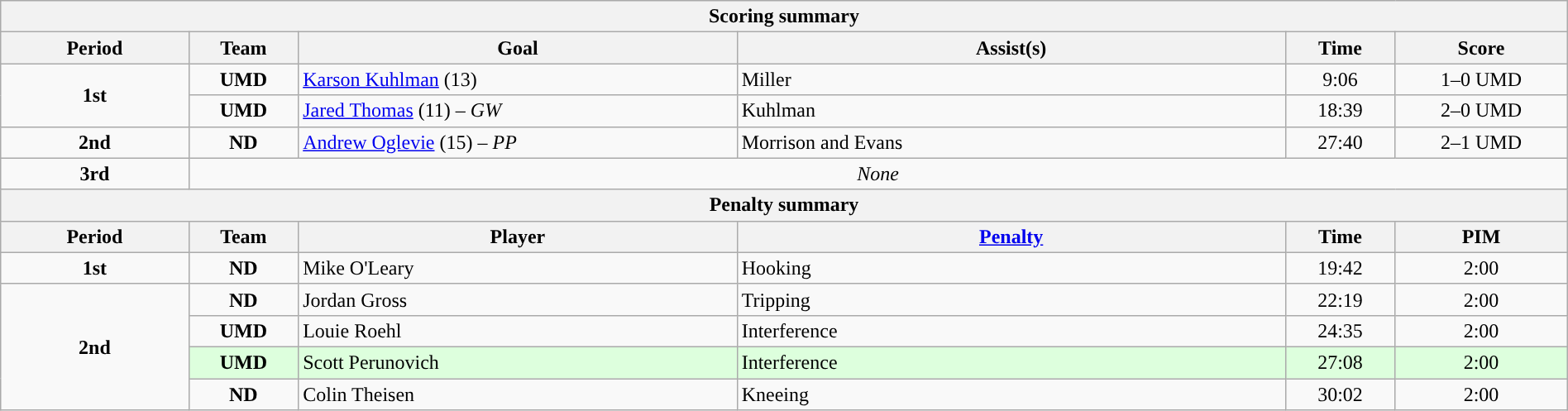<table style="width:100%;" class="wikitable">
<tr>
<th colspan=6>Scoring summary</th>
</tr>
<tr>
<th style="width:12%;">Period</th>
<th style="width:7%;">Team</th>
<th style="width:28%;">Goal</th>
<th style="width:35%;">Assist(s)</th>
<th style="width:7%;">Time</th>
<th style="width:11%;">Score</th>
</tr>
<tr>
<td style="text-align:center;" rowspan="2"><strong>1st</strong></td>
<td align=center><strong>UMD</strong></td>
<td><a href='#'>Karson Kuhlman</a> (13)</td>
<td>Miller</td>
<td align=center>9:06</td>
<td align=center>1–0 UMD</td>
</tr>
<tr>
<td align=center><strong>UMD</strong></td>
<td><a href='#'>Jared Thomas</a> (11) – <em>GW</em></td>
<td>Kuhlman</td>
<td align=center>18:39</td>
<td align=center>2–0 UMD</td>
</tr>
<tr>
<td align=center><strong>2nd</strong></td>
<td align=center><strong>ND</strong></td>
<td><a href='#'>Andrew Oglevie</a> (15) – <em>PP</em></td>
<td>Morrison and Evans</td>
<td align=center>27:40</td>
<td align=center>2–1 UMD</td>
</tr>
<tr>
<td align=center><strong>3rd</strong></td>
<td style="text-align:center;" colspan="5"><em>None</em></td>
</tr>
<tr>
<th colspan=6>Penalty summary</th>
</tr>
<tr>
<th style="width:12%;">Period</th>
<th style="width:7%;">Team</th>
<th style="width:28%;">Player</th>
<th style="width:35%;"><a href='#'>Penalty</a></th>
<th style="width:7%;">Time</th>
<th style="width:11%;">PIM</th>
</tr>
<tr>
<td style="text-align:center;"><strong>1st</strong></td>
<td align=center><strong>ND</strong></td>
<td>Mike O'Leary</td>
<td>Hooking</td>
<td align=center>19:42</td>
<td align=center>2:00</td>
</tr>
<tr>
<td style="text-align:center;" rowspan="4"><strong>2nd</strong></td>
<td align=center><strong>ND</strong></td>
<td>Jordan Gross</td>
<td>Tripping</td>
<td align=center>22:19</td>
<td align=center>2:00</td>
</tr>
<tr>
<td align=center><strong>UMD</strong></td>
<td>Louie Roehl</td>
<td>Interference</td>
<td align=center>24:35</td>
<td align=center>2:00</td>
</tr>
<tr style="background:#dfd;">
<td align=center><strong>UMD</strong></td>
<td>Scott Perunovich</td>
<td>Interference</td>
<td align=center>27:08</td>
<td align=center>2:00</td>
</tr>
<tr>
<td align=center><strong>ND</strong></td>
<td>Colin Theisen</td>
<td>Kneeing</td>
<td align=center>30:02</td>
<td align=center>2:00</td>
</tr>
</table>
